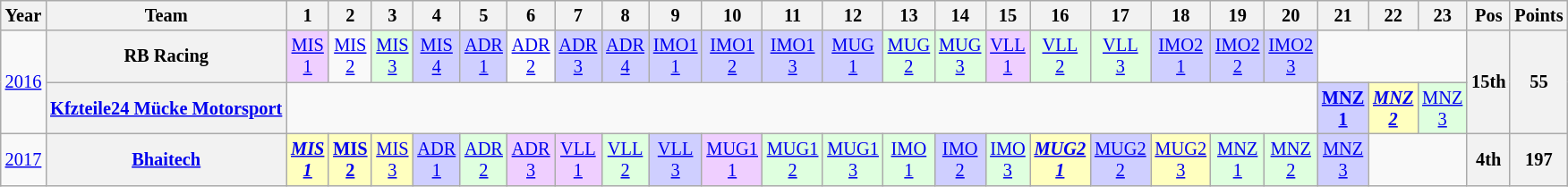<table class="wikitable" style="text-align:center; font-size:85%">
<tr>
<th>Year</th>
<th>Team</th>
<th>1</th>
<th>2</th>
<th>3</th>
<th>4</th>
<th>5</th>
<th>6</th>
<th>7</th>
<th>8</th>
<th>9</th>
<th>10</th>
<th>11</th>
<th>12</th>
<th>13</th>
<th>14</th>
<th>15</th>
<th>16</th>
<th>17</th>
<th>18</th>
<th>19</th>
<th>20</th>
<th>21</th>
<th>22</th>
<th>23</th>
<th>Pos</th>
<th>Points</th>
</tr>
<tr>
<td rowspan="2"><a href='#'>2016</a></td>
<th nowrap>RB Racing</th>
<td style="background:#EFCFFF;"><a href='#'>MIS<br>1</a><br></td>
<td style="background:#;"><a href='#'>MIS<br>2</a></td>
<td style="background:#DFFFDF;"><a href='#'>MIS<br>3</a><br></td>
<td style="background:#CFCFFF;"><a href='#'>MIS<br>4</a><br></td>
<td style="background:#CFCFFF;"><a href='#'>ADR<br>1</a><br></td>
<td style="background:#;"><a href='#'>ADR<br>2</a></td>
<td style="background:#CFCFFF;"><a href='#'>ADR<br>3</a><br></td>
<td style="background:#CFCFFF;"><a href='#'>ADR<br>4</a><br></td>
<td style="background:#CFCFFF;"><a href='#'>IMO1<br>1</a><br></td>
<td style="background:#CFCFFF;"><a href='#'>IMO1<br>2</a><br></td>
<td style="background:#CFCFFF;"><a href='#'>IMO1<br>3</a><br></td>
<td style="background:#CFCFFF;"><a href='#'>MUG<br>1</a><br></td>
<td style="background:#DFFFDF;"><a href='#'>MUG<br>2</a><br></td>
<td style="background:#DFFFDF;"><a href='#'>MUG<br>3</a><br></td>
<td style="background:#EFCFFF;"><a href='#'>VLL<br>1</a><br></td>
<td style="background:#DFFFDF;"><a href='#'>VLL<br>2</a><br></td>
<td style="background:#DFFFDF;"><a href='#'>VLL<br>3</a><br></td>
<td style="background:#CFCFFF;"><a href='#'>IMO2<br>1</a><br></td>
<td style="background:#CFCFFF;"><a href='#'>IMO2<br>2</a><br></td>
<td style="background:#CFCFFF;"><a href='#'>IMO2<br>3</a><br></td>
<td colspan=3></td>
<th rowspan="2">15th</th>
<th rowspan="2">55</th>
</tr>
<tr>
<th nowrap><a href='#'>Kfzteile24 Mücke Motorsport</a></th>
<td colspan=20></td>
<td style="background:#CFCFFF;"><strong><a href='#'>MNZ<br>1</a></strong><br></td>
<td style="background:#FFFFBF;"><strong><em><a href='#'>MNZ<br>2</a></em></strong><br></td>
<td style="background:#DFFFDF;"><a href='#'>MNZ<br>3</a><br></td>
</tr>
<tr>
<td><a href='#'>2017</a></td>
<th nowrap><a href='#'>Bhaitech</a></th>
<td style="background:#FFFFBF;"><strong><em><a href='#'>MIS<br>1</a></em></strong><br></td>
<td style="background:#FFFFBF;"><strong><a href='#'>MIS<br>2</a></strong><br></td>
<td style="background:#FFFFBF;"><a href='#'>MIS<br>3</a><br></td>
<td style="background:#CFCFFF;"><a href='#'>ADR<br>1</a><br></td>
<td style="background:#DFFFDF;"><a href='#'>ADR<br>2</a><br></td>
<td style="background:#EFCFFF;"><a href='#'>ADR<br>3</a><br></td>
<td style="background:#EFCFFF;"><a href='#'>VLL<br>1</a><br></td>
<td style="background:#DFFFDF;"><a href='#'>VLL<br>2</a><br></td>
<td style="background:#CFCFFF;"><a href='#'>VLL<br>3</a><br></td>
<td style="background:#EFCFFF;"><a href='#'>MUG1<br>1</a><br></td>
<td style="background:#DFFFDF;"><a href='#'>MUG1<br>2</a><br></td>
<td style="background:#DFFFDF;"><a href='#'>MUG1<br>3</a><br></td>
<td style="background:#DFFFDF;"><a href='#'>IMO<br>1</a><br></td>
<td style="background:#CFCFFF;"><a href='#'>IMO<br>2</a><br></td>
<td style="background:#DFFFDF;"><a href='#'>IMO<br>3</a><br></td>
<td style="background:#FFFFBF;"><strong><em><a href='#'>MUG2<br>1</a></em></strong><br></td>
<td style="background:#CFCFFF;"><a href='#'>MUG2<br>2</a><br></td>
<td style="background:#FFFFBF;"><a href='#'>MUG2<br>3</a><br></td>
<td style="background:#DFFFDF;"><a href='#'>MNZ<br>1</a><br></td>
<td style="background:#DFFFDF;"><a href='#'>MNZ<br>2</a><br></td>
<td style="background:#CFCFFF;"><a href='#'>MNZ<br>3</a><br></td>
<td colspan=2></td>
<th>4th</th>
<th>197</th>
</tr>
</table>
